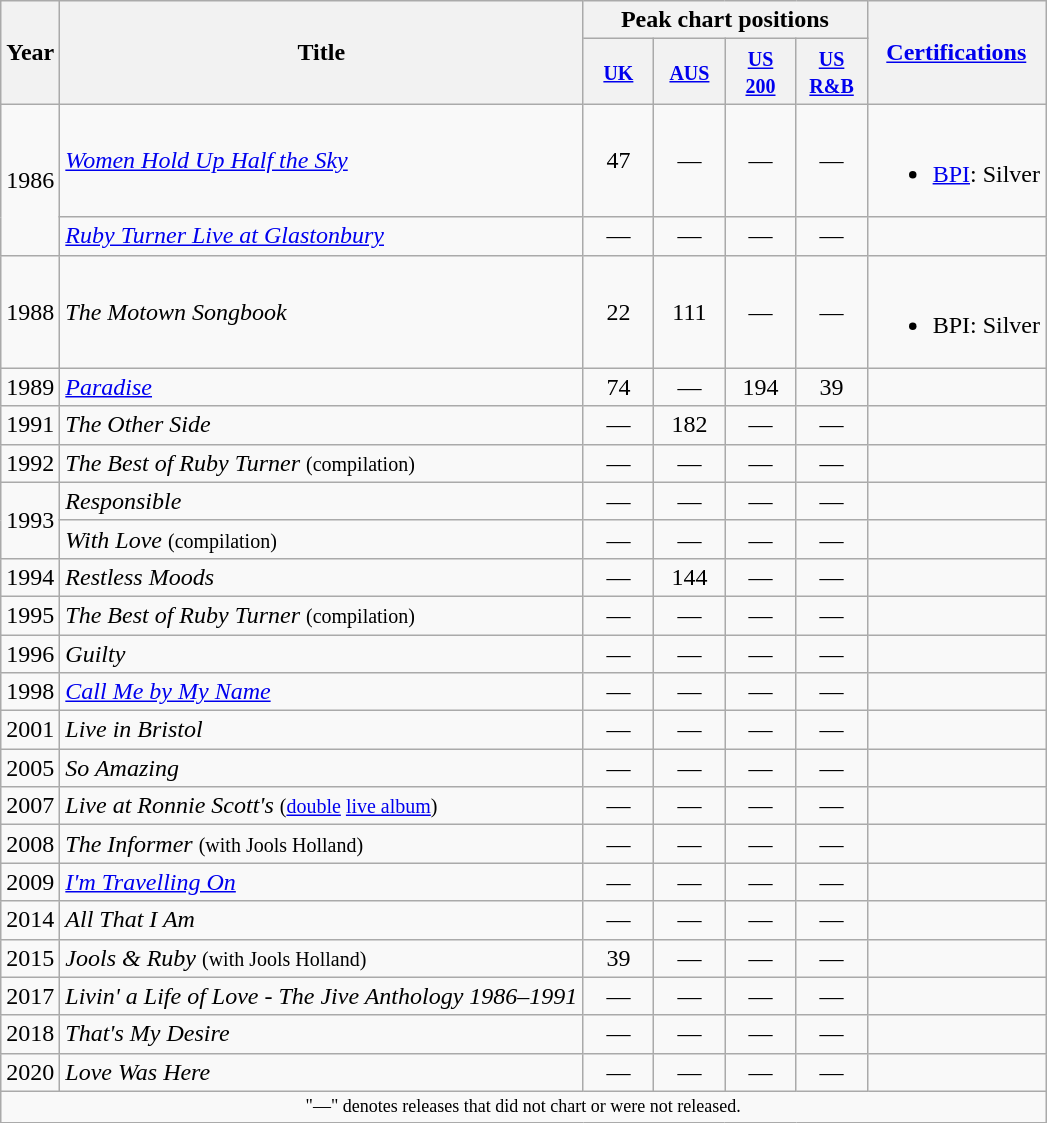<table class="wikitable">
<tr>
<th scope="col" rowspan="2">Year</th>
<th scope="col" rowspan="2">Title</th>
<th scope="col" colspan="4">Peak chart positions</th>
<th scope="col" rowspan="2"><a href='#'>Certifications</a></th>
</tr>
<tr>
<th style="width:40px;"><small><a href='#'>UK</a></small><br></th>
<th style="width:40px;"><small><a href='#'>AUS</a></small><br></th>
<th style="width:40px;"><small><a href='#'>US 200</a></small><br></th>
<th style="width:40px;"><small><a href='#'>US R&B</a></small><br></th>
</tr>
<tr>
<td rowspan="2">1986</td>
<td><em><a href='#'>Women Hold Up Half the Sky</a></em></td>
<td style="text-align:center;">47</td>
<td style="text-align:center;">—</td>
<td style="text-align:center;">—</td>
<td style="text-align:center;">—</td>
<td><br><ul><li><a href='#'>BPI</a>: Silver</li></ul></td>
</tr>
<tr>
<td><em><a href='#'>Ruby Turner Live at Glastonbury</a></em></td>
<td style="text-align:center;">—</td>
<td style="text-align:center;">—</td>
<td style="text-align:center;">—</td>
<td style="text-align:center;">—</td>
<td></td>
</tr>
<tr>
<td>1988</td>
<td><em>The Motown Songbook</em></td>
<td style="text-align:center;">22</td>
<td style="text-align:center;">111</td>
<td style="text-align:center;">—</td>
<td style="text-align:center;">—</td>
<td><br><ul><li>BPI: Silver</li></ul></td>
</tr>
<tr>
<td>1989</td>
<td><em><a href='#'>Paradise</a></em></td>
<td style="text-align:center;">74</td>
<td style="text-align:center;">—</td>
<td style="text-align:center;">194</td>
<td style="text-align:center;">39</td>
<td></td>
</tr>
<tr>
<td>1991</td>
<td><em>The Other Side</em></td>
<td style="text-align:center;">—</td>
<td style="text-align:center;">182</td>
<td style="text-align:center;">—</td>
<td style="text-align:center;">—</td>
<td></td>
</tr>
<tr>
<td>1992</td>
<td><em>The Best of Ruby Turner</em> <small>(compilation)</small></td>
<td style="text-align:center;">—</td>
<td style="text-align:center;">—</td>
<td style="text-align:center;">—</td>
<td style="text-align:center;">—</td>
<td></td>
</tr>
<tr>
<td rowspan="2">1993</td>
<td><em>Responsible</em></td>
<td style="text-align:center;">—</td>
<td style="text-align:center;">—</td>
<td style="text-align:center;">—</td>
<td style="text-align:center;">—</td>
<td></td>
</tr>
<tr>
<td><em>With Love</em> <small>(compilation)</small></td>
<td style="text-align:center;">—</td>
<td style="text-align:center;">—</td>
<td style="text-align:center;">—</td>
<td style="text-align:center;">—</td>
<td></td>
</tr>
<tr>
<td>1994</td>
<td><em>Restless Moods</em></td>
<td style="text-align:center;">—</td>
<td style="text-align:center;">144</td>
<td style="text-align:center;">—</td>
<td style="text-align:center;">—</td>
<td></td>
</tr>
<tr>
<td>1995</td>
<td><em>The Best of Ruby Turner</em> <small>(compilation)</small></td>
<td style="text-align:center;">—</td>
<td style="text-align:center;">—</td>
<td style="text-align:center;">—</td>
<td style="text-align:center;">—</td>
<td></td>
</tr>
<tr>
<td>1996</td>
<td><em>Guilty</em></td>
<td style="text-align:center;">—</td>
<td style="text-align:center;">—</td>
<td style="text-align:center;">—</td>
<td style="text-align:center;">—</td>
<td></td>
</tr>
<tr>
<td>1998</td>
<td><em><a href='#'>Call Me by My Name</a></em></td>
<td style="text-align:center;">—</td>
<td style="text-align:center;">—</td>
<td style="text-align:center;">—</td>
<td style="text-align:center;">—</td>
<td></td>
</tr>
<tr>
<td>2001</td>
<td><em>Live in Bristol</em></td>
<td style="text-align:center;">—</td>
<td style="text-align:center;">—</td>
<td style="text-align:center;">—</td>
<td style="text-align:center;">—</td>
<td></td>
</tr>
<tr>
<td>2005</td>
<td><em>So Amazing</em></td>
<td style="text-align:center;">—</td>
<td style="text-align:center;">—</td>
<td style="text-align:center;">—</td>
<td style="text-align:center;">—</td>
<td></td>
</tr>
<tr>
<td>2007</td>
<td><em>Live at Ronnie Scott's</em> <small>(<a href='#'>double</a> <a href='#'>live album</a>)</small></td>
<td style="text-align:center;">—</td>
<td style="text-align:center;">—</td>
<td style="text-align:center;">—</td>
<td style="text-align:center;">—</td>
<td></td>
</tr>
<tr>
<td>2008</td>
<td><em>The Informer</em> <small>(with Jools Holland)</small></td>
<td style="text-align:center;">—</td>
<td style="text-align:center;">—</td>
<td style="text-align:center;">—</td>
<td style="text-align:center;">—</td>
<td></td>
</tr>
<tr>
<td>2009</td>
<td><em><a href='#'>I'm Travelling On</a></em></td>
<td style="text-align:center;">—</td>
<td style="text-align:center;">—</td>
<td style="text-align:center;">—</td>
<td style="text-align:center;">—</td>
<td></td>
</tr>
<tr>
<td>2014</td>
<td><em>All That I Am</em></td>
<td style="text-align:center;">—</td>
<td style="text-align:center;">—</td>
<td style="text-align:center;">—</td>
<td style="text-align:center;">—</td>
<td></td>
</tr>
<tr>
<td>2015</td>
<td><em>Jools & Ruby</em> <small>(with Jools Holland)</small></td>
<td style="text-align:center;">39</td>
<td style="text-align:center;">—</td>
<td style="text-align:center;">—</td>
<td style="text-align:center;">—</td>
<td></td>
</tr>
<tr>
<td>2017</td>
<td><em>Livin' a Life of Love - The Jive Anthology 1986–1991</em></td>
<td style="text-align:center;">—</td>
<td style="text-align:center;">—</td>
<td style="text-align:center;">—</td>
<td style="text-align:center;">—</td>
<td></td>
</tr>
<tr>
<td>2018</td>
<td><em>That's My Desire</em></td>
<td style="text-align:center;">—</td>
<td style="text-align:center;">—</td>
<td style="text-align:center;">—</td>
<td style="text-align:center;">—</td>
<td></td>
</tr>
<tr>
<td>2020</td>
<td><em>Love Was Here</em></td>
<td style="text-align:center;">—</td>
<td style="text-align:center;">—</td>
<td style="text-align:center;">—</td>
<td style="text-align:center;">—</td>
<td></td>
</tr>
<tr>
<td align="center" colspan="8" style="font-size:9pt">"—" denotes releases that did not chart or were not released.</td>
</tr>
</table>
